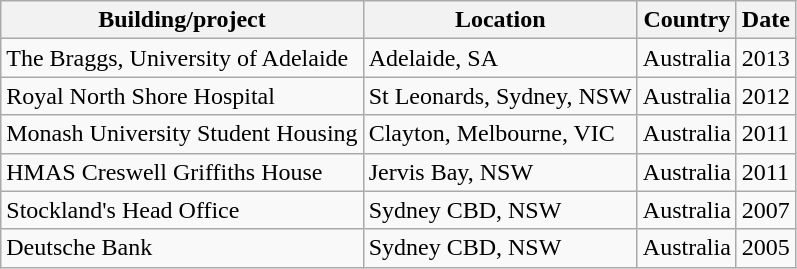<table class="wikitable">
<tr>
<th>Building/project</th>
<th>Location</th>
<th>Country</th>
<th>Date</th>
</tr>
<tr>
<td>The Braggs, University of Adelaide</td>
<td>Adelaide, SA</td>
<td>Australia</td>
<td>2013</td>
</tr>
<tr>
<td>Royal North Shore Hospital</td>
<td>St Leonards, Sydney, NSW</td>
<td>Australia</td>
<td>2012</td>
</tr>
<tr>
<td>Monash University Student Housing</td>
<td>Clayton, Melbourne, VIC</td>
<td>Australia</td>
<td>2011</td>
</tr>
<tr>
<td>HMAS Creswell Griffiths House</td>
<td>Jervis Bay, NSW</td>
<td>Australia</td>
<td>2011</td>
</tr>
<tr>
<td>Stockland's Head Office</td>
<td>Sydney CBD, NSW</td>
<td>Australia</td>
<td>2007</td>
</tr>
<tr>
<td>Deutsche Bank</td>
<td>Sydney CBD, NSW</td>
<td>Australia</td>
<td>2005</td>
</tr>
</table>
